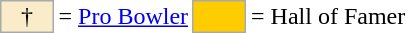<table style="margin: 0.75em 0 0 0.5em;">
<tr>
<td style="background-color:#faecc8; border:1px solid #aaaaaa; width:2em;" align=center>†</td>
<td>= <a href='#'>Pro Bowler</a></td>
<td style="background-color:#FFCC00; border:1px solid #aaaaaa; width:2em;"></td>
<td>= Hall of Famer</td>
</tr>
</table>
